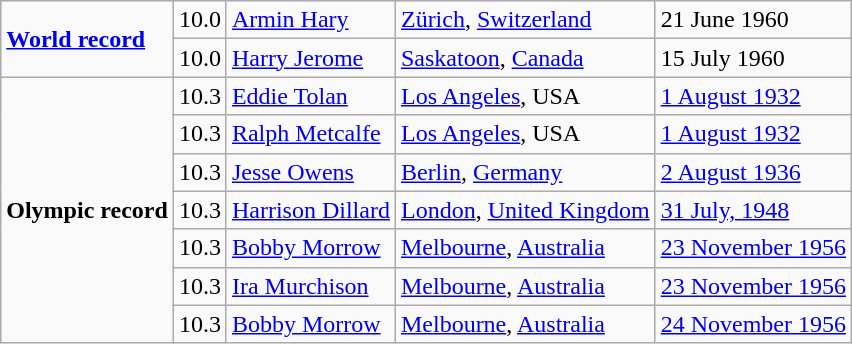<table class="wikitable">
<tr>
<td rowspan=2><strong><a href='#'>World record</a></strong></td>
<td align=center>10.0</td>
<td> <a href='#'>Armin Hary</a></td>
<td><a href='#'>Zürich</a>, <a href='#'>Switzerland</a></td>
<td>21 June 1960</td>
</tr>
<tr>
<td align=center>10.0</td>
<td> <a href='#'>Harry Jerome</a></td>
<td><a href='#'>Saskatoon</a>, <a href='#'>Canada</a></td>
<td>15 July 1960</td>
</tr>
<tr>
<td rowspan=7><strong>Olympic record</strong></td>
<td align=center>10.3</td>
<td> <a href='#'>Eddie Tolan</a></td>
<td><a href='#'>Los Angeles</a>, USA</td>
<td><a href='#'>1 August 1932</a></td>
</tr>
<tr>
<td align=center>10.3</td>
<td> <a href='#'>Ralph Metcalfe</a></td>
<td><a href='#'>Los Angeles</a>, USA</td>
<td><a href='#'>1 August 1932</a></td>
</tr>
<tr>
<td align=center>10.3</td>
<td> <a href='#'>Jesse Owens</a></td>
<td><a href='#'>Berlin</a>, <a href='#'>Germany</a></td>
<td><a href='#'>2 August 1936</a></td>
</tr>
<tr>
<td align=center>10.3</td>
<td> <a href='#'>Harrison Dillard</a></td>
<td><a href='#'>London</a>, <a href='#'>United Kingdom</a></td>
<td><a href='#'>31 July, 1948</a></td>
</tr>
<tr>
<td align=center>10.3</td>
<td> <a href='#'>Bobby Morrow</a></td>
<td><a href='#'>Melbourne</a>, <a href='#'>Australia</a></td>
<td><a href='#'>23 November 1956</a></td>
</tr>
<tr>
<td align=center>10.3</td>
<td> <a href='#'>Ira Murchison</a></td>
<td><a href='#'>Melbourne</a>, <a href='#'>Australia</a></td>
<td><a href='#'>23 November 1956</a></td>
</tr>
<tr>
<td align=center>10.3</td>
<td> <a href='#'>Bobby Morrow</a></td>
<td><a href='#'>Melbourne</a>, <a href='#'>Australia</a></td>
<td><a href='#'>24 November 1956</a></td>
</tr>
</table>
